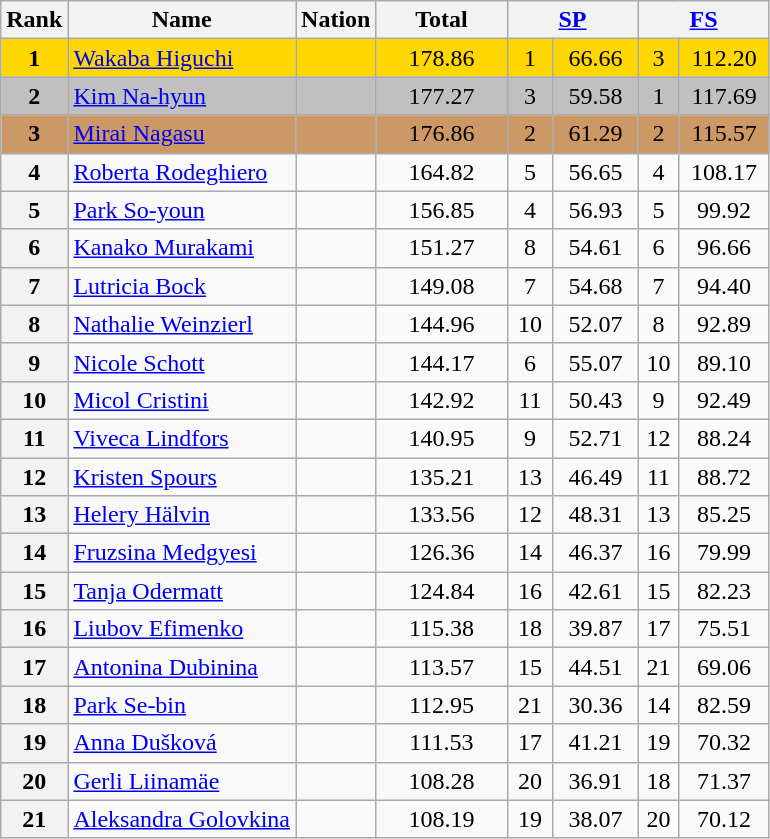<table class="wikitable sortable">
<tr>
<th>Rank</th>
<th>Name</th>
<th>Nation</th>
<th width="80px">Total</th>
<th colspan="2" width="80px"><a href='#'>SP</a></th>
<th colspan="2" width="80px"><a href='#'>FS</a></th>
</tr>
<tr bgcolor="gold">
<td align="center"><strong>1</strong></td>
<td><a href='#'>Wakaba Higuchi</a></td>
<td></td>
<td align="center">178.86</td>
<td align="center">1</td>
<td align="center">66.66</td>
<td align="center">3</td>
<td align="center">112.20</td>
</tr>
<tr bgcolor="silver">
<td align="center"><strong>2</strong></td>
<td><a href='#'>Kim Na-hyun</a></td>
<td></td>
<td align="center">177.27</td>
<td align="center">3</td>
<td align="center">59.58</td>
<td align="center">1</td>
<td align="center">117.69</td>
</tr>
<tr bgcolor="cc9966">
<td align="center"><strong>3</strong></td>
<td><a href='#'>Mirai Nagasu</a></td>
<td></td>
<td align="center">176.86</td>
<td align="center">2</td>
<td align="center">61.29</td>
<td align="center">2</td>
<td align="center">115.57</td>
</tr>
<tr>
<th>4</th>
<td><a href='#'>Roberta Rodeghiero</a></td>
<td></td>
<td align="center">164.82</td>
<td align="center">5</td>
<td align="center">56.65</td>
<td align="center">4</td>
<td align="center">108.17</td>
</tr>
<tr>
<th>5</th>
<td><a href='#'>Park So-youn</a></td>
<td></td>
<td align="center">156.85</td>
<td align="center">4</td>
<td align="center">56.93</td>
<td align="center">5</td>
<td align="center">99.92</td>
</tr>
<tr>
<th>6</th>
<td><a href='#'>Kanako Murakami</a></td>
<td></td>
<td align="center">151.27</td>
<td align="center">8</td>
<td align="center">54.61</td>
<td align="center">6</td>
<td align="center">96.66</td>
</tr>
<tr>
<th>7</th>
<td><a href='#'>Lutricia Bock</a></td>
<td></td>
<td align="center">149.08</td>
<td align="center">7</td>
<td align="center">54.68</td>
<td align="center">7</td>
<td align="center">94.40</td>
</tr>
<tr>
<th>8</th>
<td><a href='#'>Nathalie Weinzierl</a></td>
<td></td>
<td align="center">144.96</td>
<td align="center">10</td>
<td align="center">52.07</td>
<td align="center">8</td>
<td align="center">92.89</td>
</tr>
<tr>
<th>9</th>
<td><a href='#'>Nicole Schott</a></td>
<td></td>
<td align="center">144.17</td>
<td align="center">6</td>
<td align="center">55.07</td>
<td align="center">10</td>
<td align="center">89.10</td>
</tr>
<tr>
<th>10</th>
<td><a href='#'>Micol Cristini</a></td>
<td></td>
<td align="center">142.92</td>
<td align="center">11</td>
<td align="center">50.43</td>
<td align="center">9</td>
<td align="center">92.49</td>
</tr>
<tr>
<th>11</th>
<td><a href='#'>Viveca Lindfors</a></td>
<td></td>
<td align="center">140.95</td>
<td align="center">9</td>
<td align="center">52.71</td>
<td align="center">12</td>
<td align="center">88.24</td>
</tr>
<tr>
<th>12</th>
<td><a href='#'>Kristen Spours</a></td>
<td></td>
<td align="center">135.21</td>
<td align="center">13</td>
<td align="center">46.49</td>
<td align="center">11</td>
<td align="center">88.72</td>
</tr>
<tr>
<th>13</th>
<td><a href='#'>Helery Hälvin</a></td>
<td></td>
<td align="center">133.56</td>
<td align="center">12</td>
<td align="center">48.31</td>
<td align="center">13</td>
<td align="center">85.25</td>
</tr>
<tr>
<th>14</th>
<td><a href='#'>Fruzsina Medgyesi</a></td>
<td></td>
<td align="center">126.36</td>
<td align="center">14</td>
<td align="center">46.37</td>
<td align="center">16</td>
<td align="center">79.99</td>
</tr>
<tr>
<th>15</th>
<td><a href='#'>Tanja Odermatt</a></td>
<td></td>
<td align="center">124.84</td>
<td align="center">16</td>
<td align="center">42.61</td>
<td align="center">15</td>
<td align="center">82.23</td>
</tr>
<tr>
<th>16</th>
<td><a href='#'>Liubov Efimenko</a></td>
<td></td>
<td align="center">115.38</td>
<td align="center">18</td>
<td align="center">39.87</td>
<td align="center">17</td>
<td align="center">75.51</td>
</tr>
<tr>
<th>17</th>
<td><a href='#'>Antonina Dubinina</a></td>
<td></td>
<td align="center">113.57</td>
<td align="center">15</td>
<td align="center">44.51</td>
<td align="center">21</td>
<td align="center">69.06</td>
</tr>
<tr>
<th>18</th>
<td><a href='#'>Park Se-bin</a></td>
<td></td>
<td align="center">112.95</td>
<td align="center">21</td>
<td align="center">30.36</td>
<td align="center">14</td>
<td align="center">82.59</td>
</tr>
<tr>
<th>19</th>
<td><a href='#'>Anna Dušková</a></td>
<td></td>
<td align="center">111.53</td>
<td align="center">17</td>
<td align="center">41.21</td>
<td align="center">19</td>
<td align="center">70.32</td>
</tr>
<tr>
<th>20</th>
<td><a href='#'>Gerli Liinamäe</a></td>
<td></td>
<td align="center">108.28</td>
<td align="center">20</td>
<td align="center">36.91</td>
<td align="center">18</td>
<td align="center">71.37</td>
</tr>
<tr>
<th>21</th>
<td><a href='#'>Aleksandra Golovkina</a></td>
<td></td>
<td align="center">108.19</td>
<td align="center">19</td>
<td align="center">38.07</td>
<td align="center">20</td>
<td align="center">70.12</td>
</tr>
</table>
